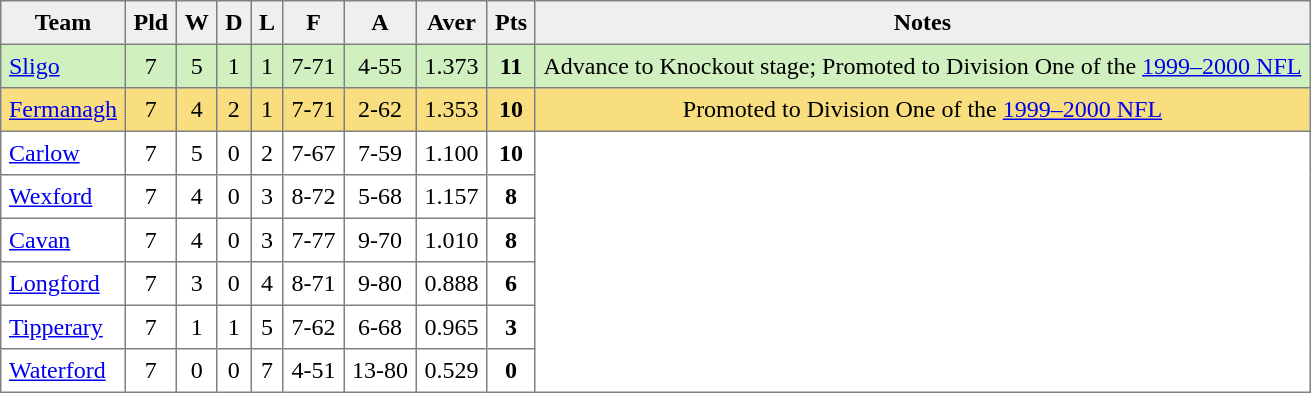<table style=border-collapse:collapse border=1 cellspacing=0 cellpadding=5>
<tr align=center bgcolor=#efefef>
<th>Team</th>
<th>Pld</th>
<th>W</th>
<th>D</th>
<th>L</th>
<th>F</th>
<th>A</th>
<th>Aver</th>
<th>Pts</th>
<th>Notes</th>
</tr>
<tr align=center style="background:#D0F0C0;">
<td style="text-align:left;"><a href='#'>Sligo</a></td>
<td>7</td>
<td>5</td>
<td>1</td>
<td>1</td>
<td>7-71</td>
<td>4-55</td>
<td>1.373</td>
<td><strong>11</strong></td>
<td rowspan=1>Advance to Knockout stage; Promoted to Division One of the <a href='#'>1999–2000 NFL</a></td>
</tr>
<tr align=center style="background:#F8DE7E;">
<td style="text-align:left;"><a href='#'>Fermanagh</a></td>
<td>7</td>
<td>4</td>
<td>2</td>
<td>1</td>
<td>7-71</td>
<td>2-62</td>
<td>1.353</td>
<td><strong>10</strong></td>
<td rowspan=1>Promoted to Division One of the <a href='#'>1999–2000 NFL</a></td>
</tr>
<tr align=center style="background:#FFFFFF;">
<td style="text-align:left;"><a href='#'>Carlow</a></td>
<td>7</td>
<td>5</td>
<td>0</td>
<td>2</td>
<td>7-67</td>
<td>7-59</td>
<td>1.100</td>
<td><strong>10</strong></td>
<td rowspan=6></td>
</tr>
<tr align=center style="background:#FFFFFF;">
<td style="text-align:left;"><a href='#'>Wexford</a></td>
<td>7</td>
<td>4</td>
<td>0</td>
<td>3</td>
<td>8-72</td>
<td>5-68</td>
<td>1.157</td>
<td><strong>8</strong></td>
</tr>
<tr align=center style="background:#FFFFFF;">
<td style="text-align:left;"><a href='#'>Cavan</a></td>
<td>7</td>
<td>4</td>
<td>0</td>
<td>3</td>
<td>7-77</td>
<td>9-70</td>
<td>1.010</td>
<td><strong>8</strong></td>
</tr>
<tr align=center style="background:#FFFFFF;">
<td style="text-align:left;"><a href='#'>Longford</a></td>
<td>7</td>
<td>3</td>
<td>0</td>
<td>4</td>
<td>8-71</td>
<td>9-80</td>
<td>0.888</td>
<td><strong>6</strong></td>
</tr>
<tr align=center style="background:#FFFFFF;">
<td style="text-align:left;"><a href='#'>Tipperary</a></td>
<td>7</td>
<td>1</td>
<td>1</td>
<td>5</td>
<td>7-62</td>
<td>6-68</td>
<td>0.965</td>
<td><strong>3</strong></td>
</tr>
<tr align=center style="background:#FFFFFF;">
<td style="text-align:left;"><a href='#'>Waterford</a></td>
<td>7</td>
<td>0</td>
<td>0</td>
<td>7</td>
<td>4-51</td>
<td>13-80</td>
<td>0.529</td>
<td><strong>0</strong></td>
</tr>
</table>
